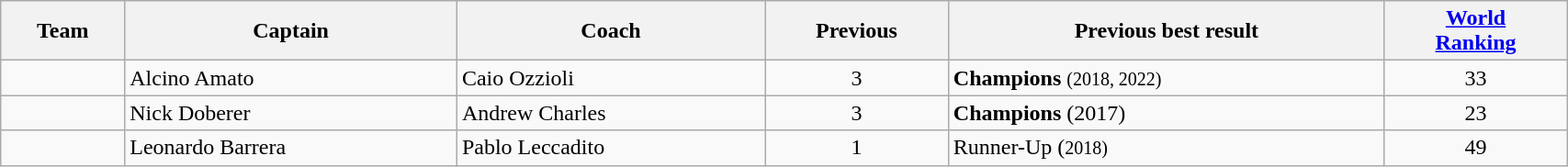<table class="wikitable plainrowheaders" style="width:90%;">
<tr>
<th scope="col">Team</th>
<th scope="col">Captain</th>
<th scope="col">Coach</th>
<th scope="col">Previous<br></th>
<th scope="col">Previous best result</th>
<th scope="col"><a href='#'>World</a><br><a href='#'>Ranking</a></th>
</tr>
<tr>
<td></td>
<td>Alcino Amato</td>
<td>Caio Ozzioli</td>
<td style="text-align:center;">3</td>
<td><strong>Champions</strong> <small>(2018, 2022)</small></td>
<td style="text-align:center;">33</td>
</tr>
<tr>
<td></td>
<td>Nick Doberer</td>
<td>Andrew Charles</td>
<td style="text-align:center;">3</td>
<td><strong>Champions</strong> (2017)</td>
<td style="text-align:center;">23</td>
</tr>
<tr>
<td></td>
<td>Leonardo Barrera</td>
<td>Pablo Leccadito</td>
<td style="text-align:center;">1</td>
<td>Runner-Up (<small>2018)</small></td>
<td style="text-align:center;">49</td>
</tr>
</table>
